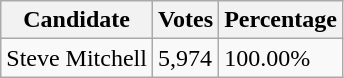<table class="wikitable">
<tr>
<th>Candidate</th>
<th>Votes</th>
<th>Percentage</th>
</tr>
<tr>
<td>Steve Mitchell</td>
<td>5,974</td>
<td>100.00%</td>
</tr>
</table>
